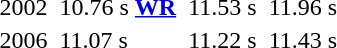<table>
<tr>
<td>2002</td>
<td></td>
<td>10.76 s <strong><a href='#'>WR</a></strong></td>
<td></td>
<td>11.53 s</td>
<td></td>
<td>11.96 s</td>
</tr>
<tr>
<td>2006</td>
<td></td>
<td>11.07 s</td>
<td></td>
<td>11.22 s</td>
<td></td>
<td>11.43 s</td>
</tr>
</table>
